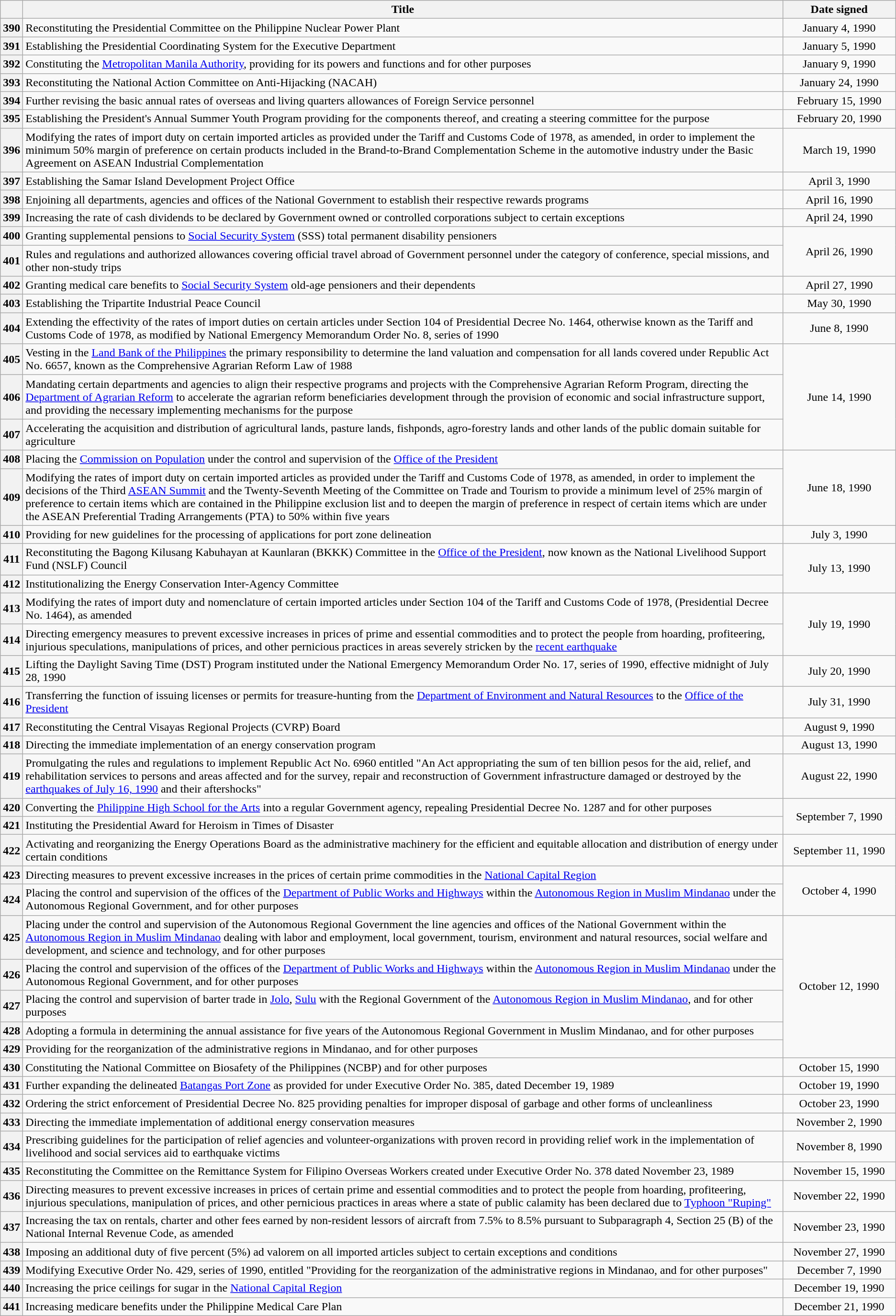<table class="wikitable sortable" style="text-align:center;">
<tr>
<th scope="col"></th>
<th scope="col">Title</th>
<th scope="col" width="150px">Date signed</th>
</tr>
<tr>
<th scope="row">390</th>
<td style="text-align:left;">Reconstituting the Presidential Committee on the Philippine Nuclear Power Plant</td>
<td>January 4, 1990</td>
</tr>
<tr>
<th scope="row">391</th>
<td style="text-align:left;">Establishing the Presidential Coordinating System for the Executive Department</td>
<td>January 5, 1990</td>
</tr>
<tr>
<th scope="row">392</th>
<td style="text-align:left;">Constituting the <a href='#'>Metropolitan Manila Authority</a>, providing for its powers and functions and for other purposes</td>
<td>January 9, 1990</td>
</tr>
<tr>
<th scope="row">393</th>
<td style="text-align:left;">Reconstituting the National Action Committee on Anti-Hijacking (NACAH)</td>
<td>January 24, 1990</td>
</tr>
<tr>
<th scope="row">394</th>
<td style="text-align:left;">Further revising the basic annual rates of overseas and living quarters allowances of Foreign Service personnel</td>
<td>February 15, 1990</td>
</tr>
<tr>
<th scope="row">395</th>
<td style="text-align:left;">Establishing the President's Annual Summer Youth Program providing for the components thereof, and creating a steering committee for the purpose</td>
<td>February 20, 1990</td>
</tr>
<tr>
<th scope="row">396</th>
<td style="text-align:left;">Modifying the rates of import duty on certain imported articles as provided under the Tariff and Customs Code of 1978, as amended, in order to implement the minimum 50% margin of preference on certain products included in the Brand-to-Brand Complementation Scheme in the automotive industry under the Basic Agreement on ASEAN Industrial Complementation</td>
<td>March 19, 1990</td>
</tr>
<tr>
<th scope="row">397</th>
<td style="text-align:left;">Establishing the Samar Island Development Project Office</td>
<td>April 3, 1990</td>
</tr>
<tr>
<th scope="row">398</th>
<td style="text-align:left;">Enjoining all departments, agencies and offices of the National Government to establish their respective rewards programs</td>
<td>April 16, 1990</td>
</tr>
<tr>
<th scope="row">399</th>
<td style="text-align:left;">Increasing the rate of cash dividends to be declared by Government owned or controlled corporations subject to certain exceptions</td>
<td>April 24, 1990</td>
</tr>
<tr>
<th scope="row">400</th>
<td style="text-align:left;">Granting supplemental pensions to <a href='#'>Social Security System</a> (SSS) total permanent disability pensioners</td>
<td rowspan="2">April 26, 1990</td>
</tr>
<tr>
<th scope="row">401</th>
<td style="text-align:left;">Rules and regulations and authorized allowances covering official travel abroad of Government personnel under the category of conference, special missions, and other non-study trips</td>
</tr>
<tr>
<th scope="row">402</th>
<td style="text-align:left;">Granting medical care benefits to <a href='#'>Social Security System</a> old-age pensioners and their dependents</td>
<td>April 27, 1990</td>
</tr>
<tr>
<th scope="row">403</th>
<td style="text-align:left;">Establishing the Tripartite Industrial Peace Council</td>
<td>May 30, 1990</td>
</tr>
<tr>
<th scope="row">404</th>
<td style="text-align:left;">Extending the effectivity of the rates of import duties on certain articles under Section 104 of Presidential Decree No. 1464, otherwise known as the Tariff and Customs Code of 1978, as modified by National Emergency Memorandum Order No. 8, series of 1990</td>
<td>June 8, 1990</td>
</tr>
<tr>
<th scope="row">405</th>
<td style="text-align:left;">Vesting in the <a href='#'>Land Bank of the Philippines</a> the primary responsibility to determine the land valuation and compensation for all lands covered under Republic Act No. 6657, known as the Comprehensive Agrarian Reform Law of 1988</td>
<td rowspan="3">June 14, 1990</td>
</tr>
<tr>
<th scope="row">406</th>
<td style="text-align:left;">Mandating certain departments and agencies to align their respective programs and projects with the Comprehensive Agrarian Reform Program, directing the <a href='#'>Department of Agrarian Reform</a> to accelerate the agrarian reform beneficiaries development through the provision of economic and social infrastructure support, and providing the necessary implementing mechanisms for the purpose</td>
</tr>
<tr>
<th scope="row">407</th>
<td style="text-align:left;">Accelerating the acquisition and distribution of agricultural lands, pasture lands, fishponds, agro-forestry lands and other lands of the public domain suitable for agriculture</td>
</tr>
<tr>
<th scope="row">408</th>
<td style="text-align:left;">Placing the <a href='#'>Commission on Population</a> under the control and supervision of the <a href='#'>Office of the President</a></td>
<td rowspan="2">June 18, 1990</td>
</tr>
<tr>
<th scope="row">409</th>
<td style="text-align:left;">Modifying the rates of import duty on certain imported articles as provided under the Tariff and Customs Code of 1978, as amended, in order to implement the decisions of the Third <a href='#'>ASEAN Summit</a> and the Twenty-Seventh Meeting of the Committee on Trade and Tourism to provide a minimum level of 25% margin of preference to certain items which are contained in the Philippine exclusion list and to deepen the margin of preference in respect of certain items which are under the ASEAN Preferential Trading Arrangements (PTA) to 50% within five years</td>
</tr>
<tr>
<th scope="row">410</th>
<td style="text-align:left;">Providing for new guidelines for the processing of applications for port zone delineation</td>
<td>July 3, 1990</td>
</tr>
<tr>
<th scope="row">411</th>
<td style="text-align:left;">Reconstituting the Bagong Kilusang Kabuhayan at Kaunlaran (BKKK) Committee in the <a href='#'>Office of the President</a>, now known as the National Livelihood Support Fund (NSLF) Council</td>
<td rowspan="2">July 13, 1990</td>
</tr>
<tr>
<th scope="row">412</th>
<td style="text-align:left;">Institutionalizing the Energy Conservation Inter-Agency Committee</td>
</tr>
<tr>
<th scope="row">413</th>
<td style="text-align:left;">Modifying the rates of import duty and nomenclature of certain imported articles under Section 104 of the Tariff and Customs Code of 1978, (Presidential Decree No. 1464), as amended</td>
<td rowspan="2">July 19, 1990</td>
</tr>
<tr>
<th scope="row">414</th>
<td style="text-align:left;">Directing emergency measures to prevent excessive increases in prices of prime and essential commodities and to protect the people from hoarding, profiteering, injurious speculations, manipulations of prices, and other pernicious practices in areas severely stricken by the <a href='#'>recent earthquake</a></td>
</tr>
<tr>
<th scope="row">415</th>
<td style="text-align:left;">Lifting the Daylight Saving Time (DST) Program instituted under the National Emergency Memorandum Order No. 17, series of 1990, effective midnight of July 28, 1990</td>
<td>July 20, 1990</td>
</tr>
<tr>
<th scope="row">416</th>
<td style="text-align:left;">Transferring the function of issuing licenses or permits for treasure-hunting from the <a href='#'>Department of Environment and Natural Resources</a> to the <a href='#'>Office of the President</a></td>
<td>July 31, 1990</td>
</tr>
<tr>
<th scope="row">417</th>
<td style="text-align:left;">Reconstituting the Central Visayas Regional Projects (CVRP) Board</td>
<td>August 9, 1990</td>
</tr>
<tr>
<th scope="row">418</th>
<td style="text-align:left;">Directing the immediate implementation of an energy conservation program</td>
<td>August 13, 1990</td>
</tr>
<tr>
<th scope="row">419</th>
<td style="text-align:left;">Promulgating the rules and regulations to implement Republic Act No. 6960 entitled "An Act appropriating the sum of ten billion pesos for the aid, relief, and rehabilitation services to persons and areas affected and for the survey, repair and reconstruction of Government infrastructure damaged or destroyed by the <a href='#'>earthquakes of July 16, 1990</a> and their aftershocks"</td>
<td>August 22, 1990</td>
</tr>
<tr>
<th scope="row">420</th>
<td style="text-align:left;">Converting the <a href='#'>Philippine High School for the Arts</a> into a regular Government agency, repealing Presidential Decree No. 1287 and for other purposes</td>
<td rowspan="2">September 7, 1990</td>
</tr>
<tr>
<th scope="row">421</th>
<td style="text-align:left;">Instituting the Presidential Award for Heroism in Times of Disaster</td>
</tr>
<tr>
<th scope="row">422</th>
<td style="text-align:left;">Activating and reorganizing the Energy Operations Board as the administrative machinery for the efficient and equitable allocation and distribution of energy under certain conditions</td>
<td>September 11, 1990</td>
</tr>
<tr>
<th scope="row">423</th>
<td style="text-align:left;">Directing measures to prevent excessive increases in the prices of certain prime commodities in the <a href='#'>National Capital Region</a></td>
<td rowspan="2">October 4, 1990</td>
</tr>
<tr>
<th scope="row">424</th>
<td style="text-align:left;">Placing the control and supervision of the offices of the <a href='#'>Department of Public Works and Highways</a> within the <a href='#'>Autonomous Region in Muslim Mindanao</a> under the Autonomous Regional Government, and for other purposes</td>
</tr>
<tr>
<th scope="row">425</th>
<td style="text-align:left;">Placing under the control and supervision of the Autonomous Regional Government the line agencies and offices of the National Government within the <a href='#'>Autonomous Region in Muslim Mindanao</a> dealing with labor and employment, local government, tourism, environment and natural resources, social welfare and development, and science and technology, and for other purposes</td>
<td rowspan="5">October 12, 1990</td>
</tr>
<tr>
<th scope="row">426</th>
<td style="text-align:left;">Placing the control and supervision of the offices of the <a href='#'>Department of Public Works and Highways</a> within the <a href='#'>Autonomous Region in Muslim Mindanao</a> under the Autonomous Regional Government, and for other purposes</td>
</tr>
<tr>
<th scope="row">427</th>
<td style="text-align:left;">Placing the control and supervision of barter trade in <a href='#'>Jolo</a>, <a href='#'>Sulu</a> with the Regional Government of the <a href='#'>Autonomous Region in Muslim Mindanao</a>, and for other purposes</td>
</tr>
<tr>
<th scope="row">428</th>
<td style="text-align:left;">Adopting a formula in determining the annual assistance for five years of the Autonomous Regional Government in Muslim Mindanao, and for other purposes</td>
</tr>
<tr>
<th scope="row">429</th>
<td style="text-align:left;">Providing for the reorganization of the administrative regions in Mindanao, and for other purposes</td>
</tr>
<tr>
<th scope="row">430</th>
<td style="text-align:left;">Constituting the National Committee on Biosafety of the Philippines (NCBP) and for other purposes</td>
<td>October 15, 1990</td>
</tr>
<tr>
<th scope="row">431</th>
<td style="text-align:left;">Further expanding the delineated <a href='#'>Batangas Port Zone</a> as provided for under Executive Order No. 385, dated December 19, 1989</td>
<td>October 19, 1990</td>
</tr>
<tr>
<th scope="row">432</th>
<td style="text-align:left;">Ordering the strict enforcement of Presidential Decree No. 825 providing penalties for improper disposal of garbage and other forms of uncleanliness</td>
<td>October 23, 1990</td>
</tr>
<tr>
<th scope="row">433</th>
<td style="text-align:left;">Directing the immediate implementation of additional energy conservation measures</td>
<td>November 2, 1990</td>
</tr>
<tr>
<th scope="row">434</th>
<td style="text-align:left;">Prescribing guidelines for the participation of relief agencies and volunteer-organizations with proven record in providing relief work in the implementation of livelihood and social services aid to earthquake victims</td>
<td>November 8, 1990</td>
</tr>
<tr>
<th scope="row">435</th>
<td style="text-align:left;">Reconstituting the Committee on the Remittance System for Filipino Overseas Workers created under Executive Order No. 378 dated November 23, 1989</td>
<td>November 15, 1990</td>
</tr>
<tr>
<th scope="row">436</th>
<td style="text-align:left;">Directing measures to prevent excessive increases in prices of certain prime and essential commodities and to protect the people from hoarding, profiteering, injurious speculations, manipulation of prices, and other pernicious practices in areas where a state of public calamity has been declared due to <a href='#'>Typhoon "Ruping"</a></td>
<td>November 22, 1990</td>
</tr>
<tr>
<th scope="row">437</th>
<td style="text-align:left;">Increasing the tax on rentals, charter and other fees earned by non-resident lessors of aircraft from 7.5% to 8.5% pursuant to Subparagraph 4, Section 25 (B) of the National Internal Revenue Code, as amended</td>
<td>November 23, 1990</td>
</tr>
<tr>
<th scope="row">438</th>
<td style="text-align:left;">Imposing an additional duty of five percent (5%) ad valorem on all imported articles subject to certain exceptions and conditions</td>
<td>November 27, 1990</td>
</tr>
<tr>
<th scope="row">439</th>
<td style="text-align:left;">Modifying Executive Order No. 429, series of 1990, entitled "Providing for the reorganization of the administrative regions in Mindanao, and for other purposes"</td>
<td>December 7, 1990</td>
</tr>
<tr>
<th>440</th>
<td style="text-align:left;">Increasing the price ceilings for sugar in the <a href='#'>National Capital Region</a></td>
<td>December 19, 1990</td>
</tr>
<tr>
<th>441</th>
<td style="text-align:left;">Increasing medicare benefits under the Philippine Medical Care Plan</td>
<td>December 21, 1990</td>
</tr>
</table>
